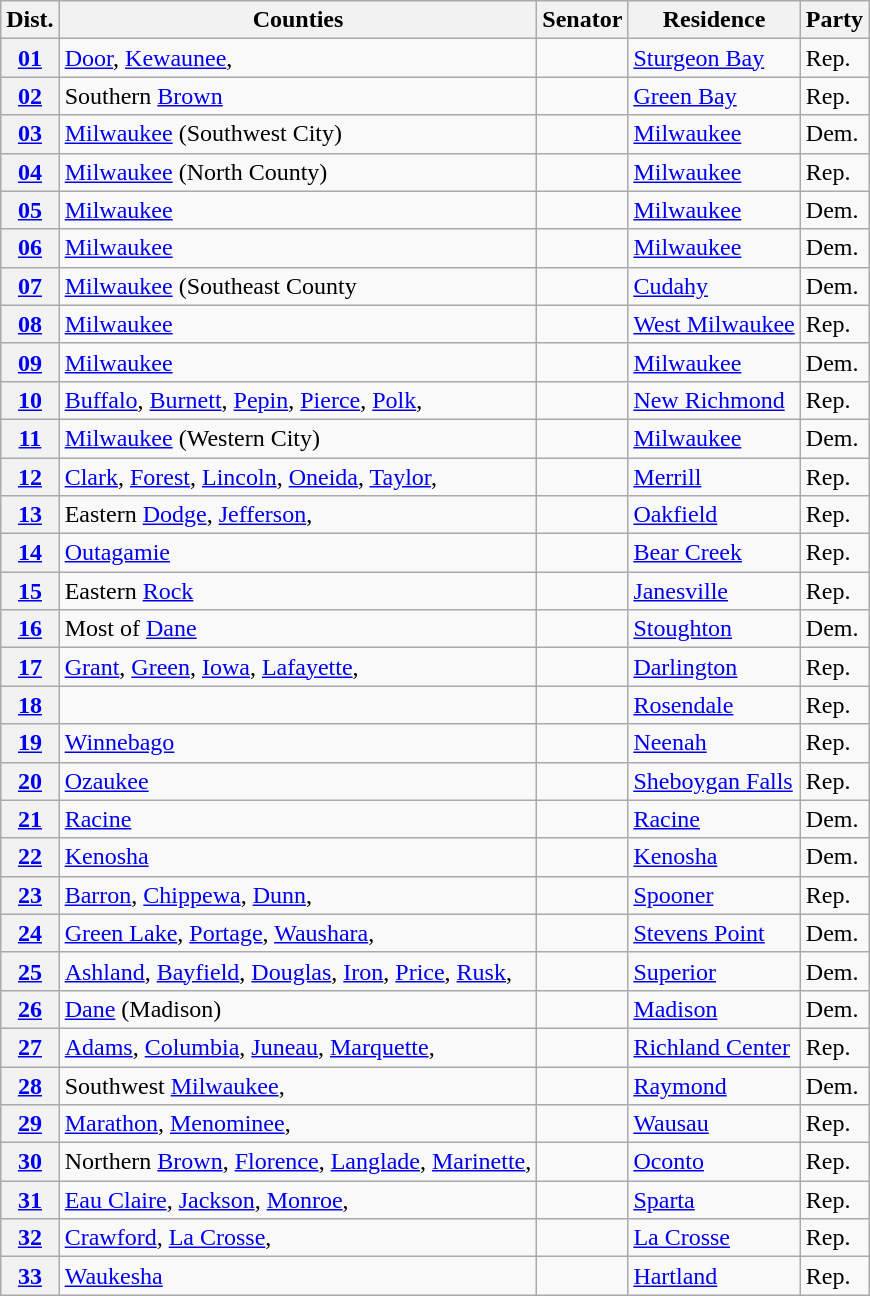<table class="wikitable sortable">
<tr>
<th>Dist.</th>
<th>Counties</th>
<th>Senator</th>
<th>Residence</th>
<th>Party</th>
</tr>
<tr>
<th><a href='#'>01</a></th>
<td><a href='#'>Door</a>, <a href='#'>Kewaunee</a>, </td>
<td></td>
<td><a href='#'>Sturgeon Bay</a></td>
<td>Rep.</td>
</tr>
<tr>
<th><a href='#'>02</a></th>
<td>Southern <a href='#'>Brown</a> </td>
<td></td>
<td><a href='#'>Green Bay</a></td>
<td>Rep.</td>
</tr>
<tr>
<th><a href='#'>03</a></th>
<td><a href='#'>Milwaukee</a> (Southwest City)</td>
<td></td>
<td><a href='#'>Milwaukee</a></td>
<td>Dem.</td>
</tr>
<tr>
<th><a href='#'>04</a></th>
<td><a href='#'>Milwaukee</a> (North County)</td>
<td></td>
<td><a href='#'>Milwaukee</a></td>
<td>Rep.</td>
</tr>
<tr>
<th><a href='#'>05</a></th>
<td><a href='#'>Milwaukee</a> </td>
<td></td>
<td><a href='#'>Milwaukee</a></td>
<td>Dem.</td>
</tr>
<tr>
<th><a href='#'>06</a></th>
<td><a href='#'>Milwaukee</a> </td>
<td></td>
<td><a href='#'>Milwaukee</a></td>
<td>Dem.</td>
</tr>
<tr>
<th><a href='#'>07</a></th>
<td><a href='#'>Milwaukee</a> (Southeast County </td>
<td></td>
<td><a href='#'>Cudahy</a></td>
<td>Dem.</td>
</tr>
<tr>
<th><a href='#'>08</a></th>
<td><a href='#'>Milwaukee</a> </td>
<td></td>
<td><a href='#'>West Milwaukee</a></td>
<td>Rep.</td>
</tr>
<tr>
<th><a href='#'>09</a></th>
<td><a href='#'>Milwaukee</a> </td>
<td></td>
<td><a href='#'>Milwaukee</a></td>
<td>Dem.</td>
</tr>
<tr>
<th><a href='#'>10</a></th>
<td><a href='#'>Buffalo</a>, <a href='#'>Burnett</a>, <a href='#'>Pepin</a>, <a href='#'>Pierce</a>, <a href='#'>Polk</a>, </td>
<td></td>
<td><a href='#'>New Richmond</a></td>
<td>Rep.</td>
</tr>
<tr>
<th><a href='#'>11</a></th>
<td><a href='#'>Milwaukee</a> (Western City)</td>
<td></td>
<td><a href='#'>Milwaukee</a></td>
<td>Dem.</td>
</tr>
<tr>
<th><a href='#'>12</a></th>
<td><a href='#'>Clark</a>, <a href='#'>Forest</a>, <a href='#'>Lincoln</a>, <a href='#'>Oneida</a>, <a href='#'>Taylor</a>, </td>
<td></td>
<td><a href='#'>Merrill</a></td>
<td>Rep.</td>
</tr>
<tr>
<th><a href='#'>13</a></th>
<td>Eastern <a href='#'>Dodge</a>, <a href='#'>Jefferson</a>, </td>
<td></td>
<td><a href='#'>Oakfield</a></td>
<td>Rep.</td>
</tr>
<tr>
<th><a href='#'>14</a></th>
<td><a href='#'>Outagamie</a> </td>
<td></td>
<td><a href='#'>Bear Creek</a></td>
<td>Rep.</td>
</tr>
<tr>
<th><a href='#'>15</a></th>
<td>Eastern <a href='#'>Rock</a> </td>
<td></td>
<td><a href='#'>Janesville</a></td>
<td>Rep.</td>
</tr>
<tr>
<th><a href='#'>16</a></th>
<td>Most of <a href='#'>Dane</a> </td>
<td></td>
<td><a href='#'>Stoughton</a></td>
<td>Dem.</td>
</tr>
<tr>
<th><a href='#'>17</a></th>
<td><a href='#'>Grant</a>, <a href='#'>Green</a>, <a href='#'>Iowa</a>, <a href='#'>Lafayette</a>, </td>
<td></td>
<td><a href='#'>Darlington</a></td>
<td>Rep.</td>
</tr>
<tr>
<th><a href='#'>18</a></th>
<td> </td>
<td></td>
<td><a href='#'>Rosendale</a></td>
<td>Rep.</td>
</tr>
<tr>
<th><a href='#'>19</a></th>
<td><a href='#'>Winnebago</a></td>
<td></td>
<td><a href='#'>Neenah</a></td>
<td>Rep.</td>
</tr>
<tr>
<th><a href='#'>20</a></th>
<td><a href='#'>Ozaukee</a> </td>
<td></td>
<td><a href='#'>Sheboygan Falls</a></td>
<td>Rep.</td>
</tr>
<tr>
<th><a href='#'>21</a></th>
<td><a href='#'>Racine</a> </td>
<td></td>
<td><a href='#'>Racine</a></td>
<td>Dem.</td>
</tr>
<tr>
<th><a href='#'>22</a></th>
<td><a href='#'>Kenosha</a></td>
<td></td>
<td><a href='#'>Kenosha</a></td>
<td>Dem.</td>
</tr>
<tr>
<th><a href='#'>23</a></th>
<td><a href='#'>Barron</a>, <a href='#'>Chippewa</a>, <a href='#'>Dunn</a>, </td>
<td></td>
<td><a href='#'>Spooner</a></td>
<td>Rep.</td>
</tr>
<tr>
<th><a href='#'>24</a></th>
<td><a href='#'>Green Lake</a>, <a href='#'>Portage</a>, <a href='#'>Waushara</a>, </td>
<td></td>
<td><a href='#'>Stevens Point</a></td>
<td>Dem.</td>
</tr>
<tr>
<th><a href='#'>25</a></th>
<td><a href='#'>Ashland</a>, <a href='#'>Bayfield</a>, <a href='#'>Douglas</a>, <a href='#'>Iron</a>, <a href='#'>Price</a>, <a href='#'>Rusk</a>, </td>
<td></td>
<td><a href='#'>Superior</a></td>
<td>Dem.</td>
</tr>
<tr>
<th><a href='#'>26</a></th>
<td><a href='#'>Dane</a> (Madison)</td>
<td></td>
<td><a href='#'>Madison</a></td>
<td>Dem.</td>
</tr>
<tr>
<th><a href='#'>27</a></th>
<td><a href='#'>Adams</a>, <a href='#'>Columbia</a>, <a href='#'>Juneau</a>, <a href='#'>Marquette</a>, </td>
<td></td>
<td><a href='#'>Richland Center</a></td>
<td>Rep.</td>
</tr>
<tr>
<th><a href='#'>28</a></th>
<td>Southwest <a href='#'>Milwaukee</a>,  </td>
<td></td>
<td><a href='#'>Raymond</a></td>
<td>Dem.</td>
</tr>
<tr>
<th><a href='#'>29</a></th>
<td><a href='#'>Marathon</a>, <a href='#'>Menominee</a>, </td>
<td></td>
<td><a href='#'>Wausau</a></td>
<td>Rep.</td>
</tr>
<tr>
<th><a href='#'>30</a></th>
<td>Northern <a href='#'>Brown</a>, <a href='#'>Florence</a>, <a href='#'>Langlade</a>, <a href='#'>Marinette</a>, </td>
<td></td>
<td><a href='#'>Oconto</a></td>
<td>Rep.</td>
</tr>
<tr>
<th><a href='#'>31</a></th>
<td><a href='#'>Eau Claire</a>, <a href='#'>Jackson</a>, <a href='#'>Monroe</a>, </td>
<td></td>
<td><a href='#'>Sparta</a></td>
<td>Rep.</td>
</tr>
<tr>
<th><a href='#'>32</a></th>
<td><a href='#'>Crawford</a>, <a href='#'>La Crosse</a>, </td>
<td></td>
<td><a href='#'>La Crosse</a></td>
<td>Rep.</td>
</tr>
<tr>
<th><a href='#'>33</a></th>
<td><a href='#'>Waukesha</a> </td>
<td></td>
<td><a href='#'>Hartland</a></td>
<td>Rep.</td>
</tr>
</table>
